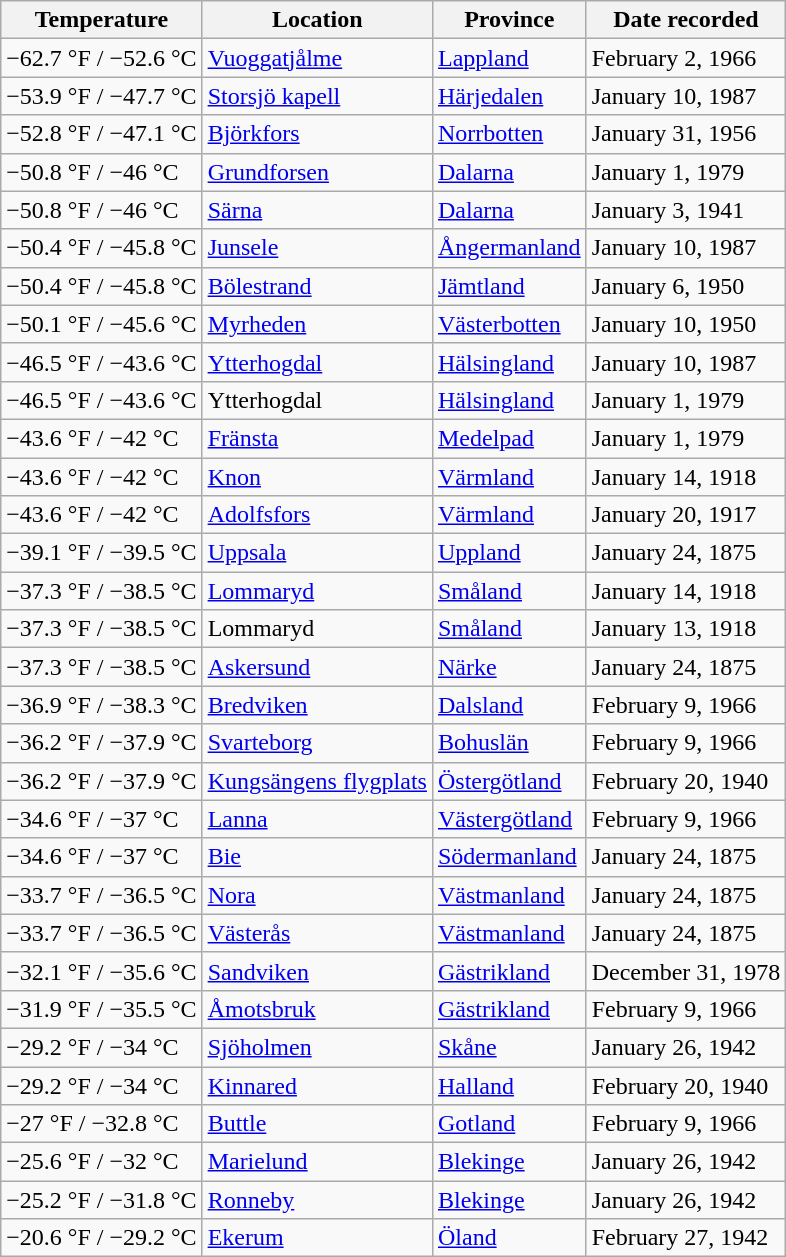<table class="wikitable sortable" border="1">
<tr>
<th>Temperature</th>
<th>Location</th>
<th>Province</th>
<th>Date recorded</th>
</tr>
<tr>
<td>−62.7 °F / −52.6 °C</td>
<td><a href='#'>Vuoggatjålme</a></td>
<td><a href='#'>Lappland</a></td>
<td>February 2, 1966</td>
</tr>
<tr>
<td>−53.9 °F / −47.7 °C</td>
<td><a href='#'>Storsjö kapell</a></td>
<td><a href='#'>Härjedalen</a></td>
<td>January 10, 1987</td>
</tr>
<tr>
<td>−52.8 °F / −47.1 °C</td>
<td><a href='#'>Björkfors</a></td>
<td><a href='#'>Norrbotten</a></td>
<td>January 31, 1956</td>
</tr>
<tr>
<td>−50.8 °F / −46 °C</td>
<td><a href='#'>Grundforsen</a></td>
<td><a href='#'>Dalarna</a></td>
<td>January 1, 1979</td>
</tr>
<tr>
<td>−50.8 °F / −46 °C</td>
<td><a href='#'>Särna</a></td>
<td><a href='#'>Dalarna</a></td>
<td>January 3, 1941</td>
</tr>
<tr>
<td>−50.4 °F / −45.8 °C</td>
<td><a href='#'>Junsele</a></td>
<td><a href='#'>Ångermanland</a></td>
<td>January 10, 1987</td>
</tr>
<tr>
<td>−50.4 °F / −45.8 °C</td>
<td><a href='#'>Bölestrand</a></td>
<td><a href='#'>Jämtland</a></td>
<td>January 6, 1950</td>
</tr>
<tr>
<td>−50.1 °F / −45.6 °C</td>
<td><a href='#'>Myrheden</a></td>
<td><a href='#'>Västerbotten</a></td>
<td>January 10, 1950</td>
</tr>
<tr>
<td>−46.5 °F / −43.6 °C</td>
<td><a href='#'>Ytterhogdal</a></td>
<td><a href='#'>Hälsingland</a></td>
<td>January 10, 1987</td>
</tr>
<tr>
<td>−46.5 °F / −43.6 °C</td>
<td>Ytterhogdal</td>
<td><a href='#'>Hälsingland</a></td>
<td>January 1, 1979</td>
</tr>
<tr>
<td>−43.6 °F / −42 °C</td>
<td><a href='#'>Fränsta</a></td>
<td><a href='#'>Medelpad</a></td>
<td>January 1, 1979</td>
</tr>
<tr>
<td>−43.6 °F / −42 °C</td>
<td><a href='#'>Knon</a></td>
<td><a href='#'>Värmland</a></td>
<td>January 14, 1918</td>
</tr>
<tr>
<td>−43.6 °F / −42 °C</td>
<td><a href='#'>Adolfsfors</a></td>
<td><a href='#'>Värmland</a></td>
<td>January 20, 1917</td>
</tr>
<tr>
<td>−39.1 °F / −39.5 °C</td>
<td><a href='#'>Uppsala</a></td>
<td><a href='#'>Uppland</a></td>
<td>January 24, 1875</td>
</tr>
<tr>
<td>−37.3 °F / −38.5 °C</td>
<td><a href='#'>Lommaryd</a></td>
<td><a href='#'>Småland</a></td>
<td>January 14, 1918</td>
</tr>
<tr>
<td>−37.3 °F / −38.5 °C</td>
<td>Lommaryd</td>
<td><a href='#'>Småland</a></td>
<td>January 13, 1918</td>
</tr>
<tr>
<td>−37.3 °F / −38.5 °C</td>
<td><a href='#'>Askersund</a></td>
<td><a href='#'>Närke</a></td>
<td>January 24, 1875</td>
</tr>
<tr>
<td>−36.9 °F / −38.3 °C</td>
<td><a href='#'>Bredviken</a></td>
<td><a href='#'>Dalsland</a></td>
<td>February 9, 1966</td>
</tr>
<tr>
<td>−36.2 °F / −37.9 °C</td>
<td><a href='#'>Svarteborg</a></td>
<td><a href='#'>Bohuslän</a></td>
<td>February 9, 1966</td>
</tr>
<tr>
<td>−36.2 °F / −37.9 °C</td>
<td><a href='#'>Kungsängens flygplats</a></td>
<td><a href='#'>Östergötland</a></td>
<td>February 20, 1940</td>
</tr>
<tr>
<td>−34.6 °F / −37 °C</td>
<td><a href='#'>Lanna</a></td>
<td><a href='#'>Västergötland</a></td>
<td>February 9, 1966</td>
</tr>
<tr>
<td>−34.6 °F / −37 °C</td>
<td><a href='#'>Bie</a></td>
<td><a href='#'>Södermanland</a></td>
<td>January 24, 1875</td>
</tr>
<tr>
<td>−33.7 °F / −36.5 °C</td>
<td><a href='#'>Nora</a></td>
<td><a href='#'>Västmanland</a></td>
<td>January 24, 1875</td>
</tr>
<tr>
<td>−33.7 °F / −36.5 °C</td>
<td><a href='#'>Västerås</a></td>
<td><a href='#'>Västmanland</a></td>
<td>January 24, 1875</td>
</tr>
<tr>
<td>−32.1 °F / −35.6 °C</td>
<td><a href='#'>Sandviken</a></td>
<td><a href='#'>Gästrikland</a></td>
<td>December 31, 1978</td>
</tr>
<tr>
<td>−31.9 °F / −35.5 °C</td>
<td><a href='#'>Åmotsbruk</a></td>
<td><a href='#'>Gästrikland</a></td>
<td>February 9, 1966</td>
</tr>
<tr>
<td>−29.2 °F / −34 °C</td>
<td><a href='#'>Sjöholmen</a></td>
<td><a href='#'>Skåne</a></td>
<td>January 26, 1942</td>
</tr>
<tr>
<td>−29.2 °F / −34 °C</td>
<td><a href='#'>Kinnared</a></td>
<td><a href='#'>Halland</a></td>
<td>February 20, 1940</td>
</tr>
<tr>
<td>−27 °F / −32.8 °C</td>
<td><a href='#'>Buttle</a></td>
<td><a href='#'>Gotland</a></td>
<td>February 9, 1966</td>
</tr>
<tr>
<td>−25.6 °F / −32 °C</td>
<td><a href='#'>Marielund</a></td>
<td><a href='#'>Blekinge</a></td>
<td>January 26, 1942</td>
</tr>
<tr>
<td>−25.2 °F / −31.8 °C</td>
<td><a href='#'>Ronneby</a></td>
<td><a href='#'>Blekinge</a></td>
<td>January 26, 1942</td>
</tr>
<tr>
<td>−20.6 °F / −29.2 °C</td>
<td><a href='#'>Ekerum</a></td>
<td><a href='#'>Öland</a></td>
<td>February 27, 1942</td>
</tr>
</table>
